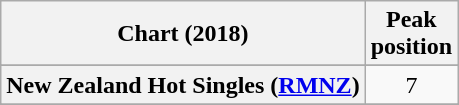<table class="wikitable sortable plainrowheaders" style="text-align:center">
<tr>
<th scope="col">Chart (2018)</th>
<th scope="col">Peak<br>position</th>
</tr>
<tr>
</tr>
<tr>
</tr>
<tr>
<th scope="row">New Zealand Hot Singles (<a href='#'>RMNZ</a>)</th>
<td>7</td>
</tr>
<tr>
</tr>
<tr>
</tr>
<tr>
</tr>
</table>
